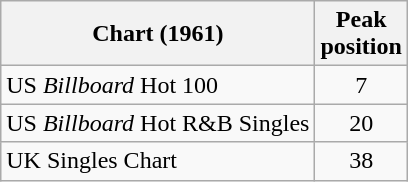<table class="wikitable sortable">
<tr>
<th>Chart (1961)</th>
<th>Peak<br>position</th>
</tr>
<tr>
<td>US <em>Billboard</em> Hot 100</td>
<td align="center">7</td>
</tr>
<tr>
<td>US <em>Billboard</em> Hot R&B Singles</td>
<td align="center">20</td>
</tr>
<tr>
<td>UK Singles Chart</td>
<td align="center">38</td>
</tr>
</table>
